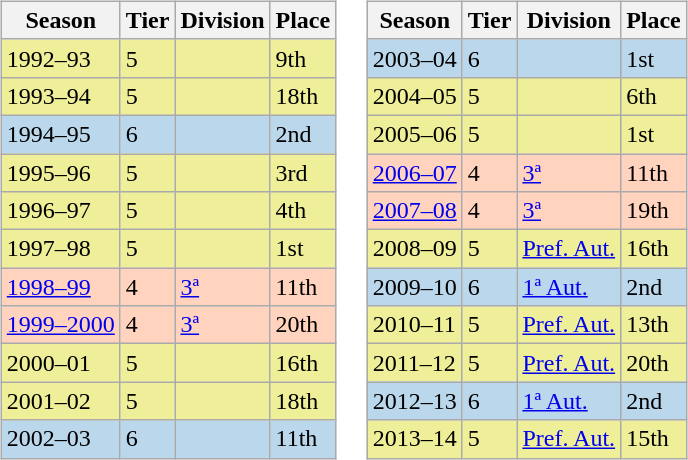<table>
<tr>
<td valign="top" width=0%><br><table class="wikitable">
<tr style="background:#f0f6fa;">
<th>Season</th>
<th>Tier</th>
<th>Division</th>
<th>Place</th>
</tr>
<tr>
<td style="background:#EFEF99;">1992–93</td>
<td style="background:#EFEF99;">5</td>
<td style="background:#EFEF99;"></td>
<td style="background:#EFEF99;">9th</td>
</tr>
<tr>
<td style="background:#EFEF99;">1993–94</td>
<td style="background:#EFEF99;">5</td>
<td style="background:#EFEF99;"></td>
<td style="background:#EFEF99;">18th</td>
</tr>
<tr>
<td style="background:#BBD7EC;">1994–95</td>
<td style="background:#BBD7EC;">6</td>
<td style="background:#BBD7EC;"></td>
<td style="background:#BBD7EC;">2nd</td>
</tr>
<tr>
<td style="background:#EFEF99;">1995–96</td>
<td style="background:#EFEF99;">5</td>
<td style="background:#EFEF99;"></td>
<td style="background:#EFEF99;">3rd</td>
</tr>
<tr>
<td style="background:#EFEF99;">1996–97</td>
<td style="background:#EFEF99;">5</td>
<td style="background:#EFEF99;"></td>
<td style="background:#EFEF99;">4th</td>
</tr>
<tr>
<td style="background:#EFEF99;">1997–98</td>
<td style="background:#EFEF99;">5</td>
<td style="background:#EFEF99;"></td>
<td style="background:#EFEF99;">1st</td>
</tr>
<tr>
<td style="background:#FFD3BD;"><a href='#'>1998–99</a></td>
<td style="background:#FFD3BD;">4</td>
<td style="background:#FFD3BD;"><a href='#'>3ª</a></td>
<td style="background:#FFD3BD;">11th</td>
</tr>
<tr>
<td style="background:#FFD3BD;"><a href='#'>1999–2000</a></td>
<td style="background:#FFD3BD;">4</td>
<td style="background:#FFD3BD;"><a href='#'>3ª</a></td>
<td style="background:#FFD3BD;">20th</td>
</tr>
<tr>
<td style="background:#EFEF99;">2000–01</td>
<td style="background:#EFEF99;">5</td>
<td style="background:#EFEF99;"></td>
<td style="background:#EFEF99;">16th</td>
</tr>
<tr>
<td style="background:#EFEF99;">2001–02</td>
<td style="background:#EFEF99;">5</td>
<td style="background:#EFEF99;"></td>
<td style="background:#EFEF99;">18th</td>
</tr>
<tr>
<td style="background:#BBD7EC;">2002–03</td>
<td style="background:#BBD7EC;">6</td>
<td style="background:#BBD7EC;"></td>
<td style="background:#BBD7EC;">11th</td>
</tr>
</table>
</td>
<td valign="top" width=0%><br><table class="wikitable">
<tr style="background:#f0f6fa;">
<th>Season</th>
<th>Tier</th>
<th>Division</th>
<th>Place</th>
</tr>
<tr>
<td style="background:#BBD7EC;">2003–04</td>
<td style="background:#BBD7EC;">6</td>
<td style="background:#BBD7EC;"></td>
<td style="background:#BBD7EC;">1st</td>
</tr>
<tr>
<td style="background:#EFEF99;">2004–05</td>
<td style="background:#EFEF99;">5</td>
<td style="background:#EFEF99;"></td>
<td style="background:#EFEF99;">6th</td>
</tr>
<tr>
<td style="background:#EFEF99;">2005–06</td>
<td style="background:#EFEF99;">5</td>
<td style="background:#EFEF99;"></td>
<td style="background:#EFEF99;">1st</td>
</tr>
<tr>
<td style="background:#FFD3BD;"><a href='#'>2006–07</a></td>
<td style="background:#FFD3BD;">4</td>
<td style="background:#FFD3BD;"><a href='#'>3ª</a></td>
<td style="background:#FFD3BD;">11th</td>
</tr>
<tr>
<td style="background:#FFD3BD;"><a href='#'>2007–08</a></td>
<td style="background:#FFD3BD;">4</td>
<td style="background:#FFD3BD;"><a href='#'>3ª</a></td>
<td style="background:#FFD3BD;">19th</td>
</tr>
<tr>
<td style="background:#EFEF99;">2008–09</td>
<td style="background:#EFEF99;">5</td>
<td style="background:#EFEF99;"><a href='#'>Pref. Aut.</a></td>
<td style="background:#EFEF99;">16th</td>
</tr>
<tr>
<td style="background:#BBD7EC;">2009–10</td>
<td style="background:#BBD7EC;">6</td>
<td style="background:#BBD7EC;"><a href='#'>1ª Aut.</a></td>
<td style="background:#BBD7EC;">2nd</td>
</tr>
<tr>
<td style="background:#EFEF99;">2010–11</td>
<td style="background:#EFEF99;">5</td>
<td style="background:#EFEF99;"><a href='#'>Pref. Aut.</a></td>
<td style="background:#EFEF99;">13th</td>
</tr>
<tr>
<td style="background:#EFEF99;">2011–12</td>
<td style="background:#EFEF99;">5</td>
<td style="background:#EFEF99;"><a href='#'>Pref. Aut.</a></td>
<td style="background:#EFEF99;">20th</td>
</tr>
<tr>
<td style="background:#BBD7EC;">2012–13</td>
<td style="background:#BBD7EC;">6</td>
<td style="background:#BBD7EC;"><a href='#'>1ª Aut.</a></td>
<td style="background:#BBD7EC;">2nd</td>
</tr>
<tr>
<td style="background:#EFEF99;">2013–14</td>
<td style="background:#EFEF99;">5</td>
<td style="background:#EFEF99;"><a href='#'>Pref. Aut.</a></td>
<td style="background:#EFEF99;">15th</td>
</tr>
</table>
</td>
</tr>
</table>
